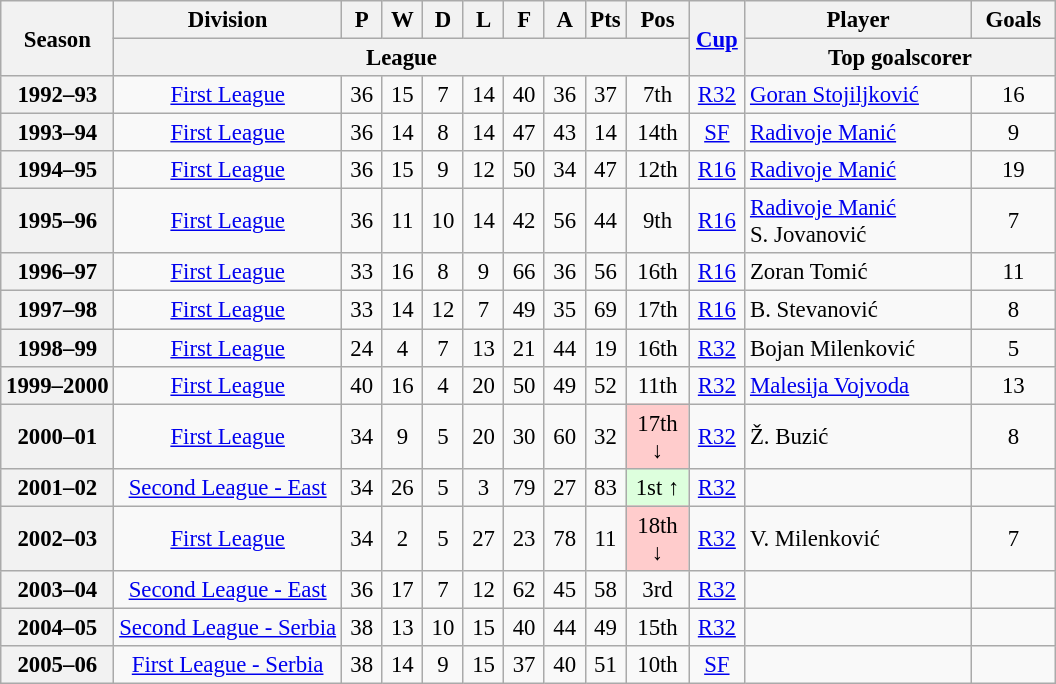<table class="wikitable sortable" style="font-size:95%; text-align: center;">
<tr>
<th rowspan=2>Season</th>
<th>Division</th>
<th width="20">P</th>
<th width="20">W</th>
<th width="20">D</th>
<th width="20">L</th>
<th width="20">F</th>
<th width="20">A</th>
<th width="20">Pts</th>
<th width="35">Pos</th>
<th rowspan=2 width="30"><a href='#'>Cup</a></th>
<th>Player</th>
<th>Goals</th>
</tr>
<tr>
<th class="unsortable" colspan=9>League</th>
<th colspan=2 width="200">Top goalscorer</th>
</tr>
<tr>
<th>1992–93</th>
<td><a href='#'>First League</a></td>
<td>36</td>
<td>15</td>
<td>7</td>
<td>14</td>
<td>40</td>
<td>36</td>
<td>37</td>
<td>7th</td>
<td><a href='#'>R32</a></td>
<td align="left"> <a href='#'>Goran Stojiljković</a></td>
<td>16</td>
</tr>
<tr>
<th>1993–94</th>
<td><a href='#'>First League</a></td>
<td>36</td>
<td>14</td>
<td>8</td>
<td>14</td>
<td>47</td>
<td>43</td>
<td>14</td>
<td>14th</td>
<td><a href='#'>SF</a></td>
<td align="left"> <a href='#'>Radivoje Manić</a></td>
<td>9</td>
</tr>
<tr>
<th>1994–95</th>
<td><a href='#'>First League</a></td>
<td>36</td>
<td>15</td>
<td>9</td>
<td>12</td>
<td>50</td>
<td>34</td>
<td>47</td>
<td>12th</td>
<td><a href='#'>R16</a></td>
<td align="left"> <a href='#'>Radivoje Manić</a></td>
<td>19</td>
</tr>
<tr>
<th>1995–96</th>
<td><a href='#'>First League</a></td>
<td>36</td>
<td>11</td>
<td>10</td>
<td>14</td>
<td>42</td>
<td>56</td>
<td>44</td>
<td>9th</td>
<td><a href='#'>R16</a></td>
<td align="left"> <a href='#'>Radivoje Manić</a><br> S. Jovanović</td>
<td>7</td>
</tr>
<tr>
<th>1996–97</th>
<td><a href='#'>First League</a></td>
<td>33</td>
<td>16</td>
<td>8</td>
<td>9</td>
<td>66</td>
<td>36</td>
<td>56</td>
<td>16th</td>
<td><a href='#'>R16</a></td>
<td align="left"> Zoran Tomić</td>
<td>11</td>
</tr>
<tr>
<th>1997–98</th>
<td><a href='#'>First League</a></td>
<td>33</td>
<td>14</td>
<td>12</td>
<td>7</td>
<td>49</td>
<td>35</td>
<td>69</td>
<td>17th</td>
<td><a href='#'>R16</a></td>
<td align="left"> B. Stevanović</td>
<td>8</td>
</tr>
<tr>
<th>1998–99</th>
<td><a href='#'>First League</a></td>
<td>24</td>
<td>4</td>
<td>7</td>
<td>13</td>
<td>21</td>
<td>44</td>
<td>19</td>
<td>16th</td>
<td><a href='#'>R32</a></td>
<td align="left"> Bojan Milenković</td>
<td>5</td>
</tr>
<tr>
<th>1999–2000</th>
<td><a href='#'>First League</a></td>
<td>40</td>
<td>16</td>
<td>4</td>
<td>20</td>
<td>50</td>
<td>49</td>
<td>52</td>
<td>11th</td>
<td><a href='#'>R32</a></td>
<td align="left"> <a href='#'>Malesija Vojvoda</a></td>
<td>13</td>
</tr>
<tr>
<th>2000–01</th>
<td><a href='#'>First League</a></td>
<td>34</td>
<td>9</td>
<td>5</td>
<td>20</td>
<td>30</td>
<td>60</td>
<td>32</td>
<td bgcolor="#ffcccc">17th ↓</td>
<td><a href='#'>R32</a></td>
<td align="left"> Ž. Buzić</td>
<td>8</td>
</tr>
<tr>
<th>2001–02</th>
<td><a href='#'>Second League - East</a></td>
<td>34</td>
<td>26</td>
<td>5</td>
<td>3</td>
<td>79</td>
<td>27</td>
<td>83</td>
<td bgcolor="#DDFFDD">1st ↑</td>
<td><a href='#'>R32</a></td>
<td align="left"></td>
<td></td>
</tr>
<tr>
<th>2002–03</th>
<td><a href='#'>First League</a></td>
<td>34</td>
<td>2</td>
<td>5</td>
<td>27</td>
<td>23</td>
<td>78</td>
<td>11</td>
<td bgcolor="#ffcccc">18th ↓</td>
<td><a href='#'>R32</a></td>
<td align="left"> V. Milenković</td>
<td>7</td>
</tr>
<tr>
<th>2003–04</th>
<td><a href='#'>Second League - East</a></td>
<td>36</td>
<td>17</td>
<td>7</td>
<td>12</td>
<td>62</td>
<td>45</td>
<td>58</td>
<td>3rd</td>
<td><a href='#'>R32</a></td>
<td align="left"></td>
<td></td>
</tr>
<tr>
<th>2004–05</th>
<td><a href='#'>Second League - Serbia</a></td>
<td>38</td>
<td>13</td>
<td>10</td>
<td>15</td>
<td>40</td>
<td>44</td>
<td>49</td>
<td>15th</td>
<td><a href='#'>R32</a></td>
<td align="left"></td>
<td></td>
</tr>
<tr>
<th>2005–06</th>
<td><a href='#'>First League - Serbia</a></td>
<td>38</td>
<td>14</td>
<td>9</td>
<td>15</td>
<td>37</td>
<td>40</td>
<td>51</td>
<td>10th</td>
<td><a href='#'>SF</a></td>
<td align="left"></td>
<td></td>
</tr>
</table>
